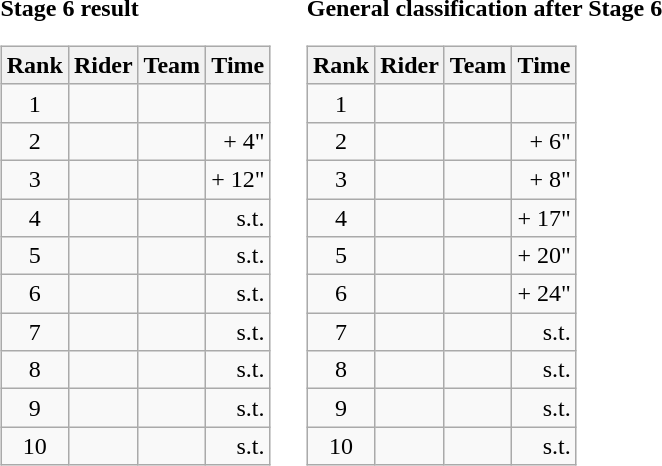<table>
<tr>
<td><strong>Stage 6 result</strong><br><table class="wikitable">
<tr>
<th scope="col">Rank</th>
<th scope="col">Rider</th>
<th scope="col">Team</th>
<th scope="col">Time</th>
</tr>
<tr>
<td style="text-align:center;">1</td>
<td></td>
<td></td>
<td style="text-align:right;"></td>
</tr>
<tr>
<td style="text-align:center;">2</td>
<td></td>
<td></td>
<td style="text-align:right;">+ 4"</td>
</tr>
<tr>
<td style="text-align:center;">3</td>
<td></td>
<td></td>
<td style="text-align:right;">+ 12"</td>
</tr>
<tr>
<td style="text-align:center;">4</td>
<td></td>
<td></td>
<td style="text-align:right;">s.t.</td>
</tr>
<tr>
<td style="text-align:center;">5</td>
<td></td>
<td></td>
<td style="text-align:right;">s.t.</td>
</tr>
<tr>
<td style="text-align:center;">6</td>
<td></td>
<td></td>
<td style="text-align:right;">s.t.</td>
</tr>
<tr>
<td style="text-align:center;">7</td>
<td></td>
<td></td>
<td style="text-align:right;">s.t.</td>
</tr>
<tr>
<td style="text-align:center;">8</td>
<td></td>
<td></td>
<td style="text-align:right;">s.t.</td>
</tr>
<tr>
<td style="text-align:center;">9</td>
<td></td>
<td></td>
<td style="text-align:right;">s.t.</td>
</tr>
<tr>
<td style="text-align:center;">10</td>
<td></td>
<td></td>
<td style="text-align:right;">s.t.</td>
</tr>
</table>
</td>
<td></td>
<td><strong>General classification after Stage 6</strong><br><table class="wikitable">
<tr>
<th scope="col">Rank</th>
<th scope="col">Rider</th>
<th scope="col">Team</th>
<th scope="col">Time</th>
</tr>
<tr>
<td style="text-align:center;">1</td>
<td></td>
<td></td>
<td style="text-align:right;"></td>
</tr>
<tr>
<td style="text-align:center;">2</td>
<td></td>
<td></td>
<td style="text-align:right;">+ 6"</td>
</tr>
<tr>
<td style="text-align:center;">3</td>
<td></td>
<td></td>
<td style="text-align:right;">+ 8"</td>
</tr>
<tr>
<td style="text-align:center;">4</td>
<td></td>
<td></td>
<td style="text-align:right;">+ 17"</td>
</tr>
<tr>
<td style="text-align:center;">5</td>
<td></td>
<td></td>
<td style="text-align:right;">+ 20"</td>
</tr>
<tr>
<td style="text-align:center;">6</td>
<td></td>
<td></td>
<td style="text-align:right;">+ 24"</td>
</tr>
<tr>
<td style="text-align:center;">7</td>
<td></td>
<td></td>
<td style="text-align:right;">s.t.</td>
</tr>
<tr>
<td style="text-align:center;">8</td>
<td></td>
<td></td>
<td style="text-align:right;">s.t.</td>
</tr>
<tr>
<td style="text-align:center;">9</td>
<td></td>
<td></td>
<td style="text-align:right;">s.t.</td>
</tr>
<tr>
<td style="text-align:center;">10</td>
<td></td>
<td></td>
<td style="text-align:right;">s.t.</td>
</tr>
</table>
</td>
</tr>
</table>
